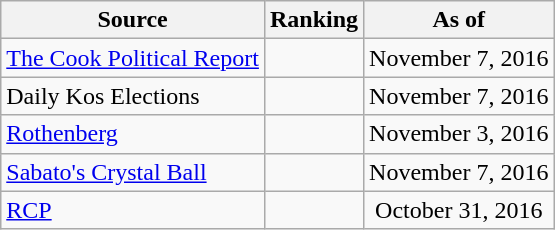<table class="wikitable" style="text-align:center">
<tr>
<th>Source</th>
<th>Ranking</th>
<th>As of</th>
</tr>
<tr>
<td align=left><a href='#'>The Cook Political Report</a></td>
<td></td>
<td>November 7, 2016</td>
</tr>
<tr>
<td align=left>Daily Kos Elections</td>
<td></td>
<td>November 7, 2016</td>
</tr>
<tr>
<td align=left><a href='#'>Rothenberg</a></td>
<td></td>
<td>November 3, 2016</td>
</tr>
<tr>
<td align=left><a href='#'>Sabato's Crystal Ball</a></td>
<td></td>
<td>November 7, 2016</td>
</tr>
<tr>
<td align="left"><a href='#'>RCP</a></td>
<td></td>
<td>October 31, 2016</td>
</tr>
</table>
